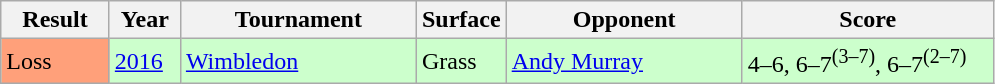<table class="sortable wikitable">
<tr>
<th style="width:65px;">Result</th>
<th style="width:40px;">Year</th>
<th style="width:150px;">Tournament</th>
<th style="width:50px;">Surface</th>
<th style="width:150px;">Opponent</th>
<th style="width:160px;" class="unsortable">Score</th>
</tr>
<tr style="background:#ccffcc;">
<td style="background:#ffa07a;">Loss</td>
<td><a href='#'>2016</a></td>
<td><a href='#'>Wimbledon</a></td>
<td>Grass</td>
<td> <a href='#'>Andy Murray</a></td>
<td>4–6, 6–7<sup>(3–7)</sup>, 6–7<sup>(2–7)</sup></td>
</tr>
</table>
